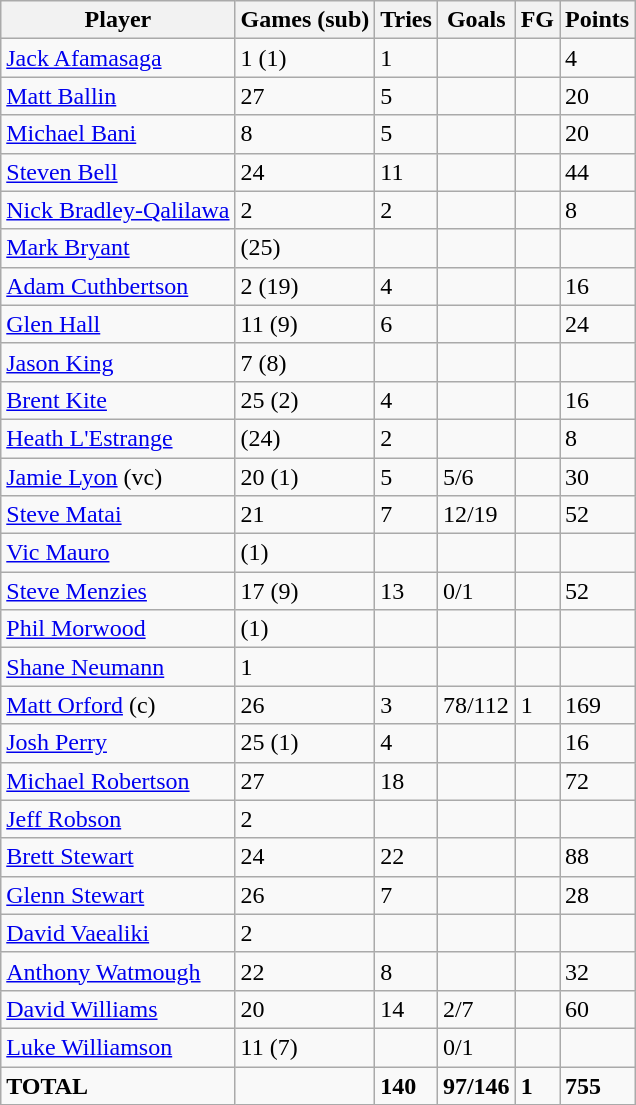<table class="wikitable" style="text-align:left;">
<tr>
<th>Player</th>
<th>Games (sub)</th>
<th>Tries</th>
<th>Goals</th>
<th>FG</th>
<th>Points</th>
</tr>
<tr>
<td> <a href='#'>Jack Afamasaga</a></td>
<td>1 (1)</td>
<td>1</td>
<td></td>
<td></td>
<td>4</td>
</tr>
<tr>
<td> <a href='#'>Matt Ballin</a></td>
<td>27</td>
<td>5</td>
<td></td>
<td></td>
<td>20</td>
</tr>
<tr>
<td> <a href='#'>Michael Bani</a></td>
<td>8</td>
<td>5</td>
<td></td>
<td></td>
<td>20</td>
</tr>
<tr>
<td> <a href='#'>Steven Bell</a></td>
<td>24</td>
<td>11</td>
<td></td>
<td></td>
<td>44</td>
</tr>
<tr>
<td> <a href='#'>Nick Bradley-Qalilawa</a></td>
<td>2</td>
<td>2</td>
<td></td>
<td></td>
<td>8</td>
</tr>
<tr>
<td> <a href='#'>Mark Bryant</a></td>
<td>(25)</td>
<td></td>
<td></td>
<td></td>
<td></td>
</tr>
<tr>
<td> <a href='#'>Adam Cuthbertson</a></td>
<td>2 (19)</td>
<td>4</td>
<td></td>
<td></td>
<td>16</td>
</tr>
<tr>
<td> <a href='#'>Glen Hall</a></td>
<td>11 (9)</td>
<td>6</td>
<td></td>
<td></td>
<td>24</td>
</tr>
<tr>
<td> <a href='#'>Jason King</a></td>
<td>7 (8)</td>
<td></td>
<td></td>
<td></td>
<td></td>
</tr>
<tr>
<td> <a href='#'>Brent Kite</a></td>
<td>25 (2)</td>
<td>4</td>
<td></td>
<td></td>
<td>16</td>
</tr>
<tr>
<td> <a href='#'>Heath L'Estrange</a></td>
<td>(24)</td>
<td>2</td>
<td></td>
<td></td>
<td>8</td>
</tr>
<tr>
<td> <a href='#'>Jamie Lyon</a> (vc)</td>
<td>20 (1)</td>
<td>5</td>
<td>5/6</td>
<td></td>
<td>30</td>
</tr>
<tr>
<td> <a href='#'>Steve Matai</a></td>
<td>21</td>
<td>7</td>
<td>12/19</td>
<td></td>
<td>52</td>
</tr>
<tr>
<td> <a href='#'>Vic Mauro</a></td>
<td>(1)</td>
<td></td>
<td></td>
<td></td>
<td></td>
</tr>
<tr>
<td> <a href='#'>Steve Menzies</a></td>
<td>17 (9)</td>
<td>13</td>
<td>0/1</td>
<td></td>
<td>52</td>
</tr>
<tr>
<td> <a href='#'>Phil Morwood</a></td>
<td>(1)</td>
<td></td>
<td></td>
<td></td>
<td></td>
</tr>
<tr>
<td> <a href='#'>Shane Neumann</a></td>
<td>1</td>
<td></td>
<td></td>
<td></td>
<td></td>
</tr>
<tr>
<td> <a href='#'>Matt Orford</a> (c)</td>
<td>26</td>
<td>3</td>
<td>78/112</td>
<td>1</td>
<td>169</td>
</tr>
<tr>
<td> <a href='#'>Josh Perry</a></td>
<td>25 (1)</td>
<td>4</td>
<td></td>
<td></td>
<td>16</td>
</tr>
<tr>
<td> <a href='#'>Michael Robertson</a></td>
<td>27</td>
<td>18</td>
<td></td>
<td></td>
<td>72</td>
</tr>
<tr>
<td> <a href='#'>Jeff Robson</a></td>
<td>2</td>
<td></td>
<td></td>
<td></td>
<td></td>
</tr>
<tr>
<td> <a href='#'>Brett Stewart</a></td>
<td>24</td>
<td>22</td>
<td></td>
<td></td>
<td>88</td>
</tr>
<tr>
<td> <a href='#'>Glenn Stewart</a></td>
<td>26</td>
<td>7</td>
<td></td>
<td></td>
<td>28</td>
</tr>
<tr>
<td> <a href='#'>David Vaealiki</a></td>
<td>2</td>
<td></td>
<td></td>
<td></td>
<td></td>
</tr>
<tr>
<td> <a href='#'>Anthony Watmough</a></td>
<td>22</td>
<td>8</td>
<td></td>
<td></td>
<td>32</td>
</tr>
<tr>
<td> <a href='#'>David Williams</a></td>
<td>20</td>
<td>14</td>
<td>2/7</td>
<td></td>
<td>60</td>
</tr>
<tr>
<td> <a href='#'>Luke Williamson</a></td>
<td>11 (7)</td>
<td></td>
<td>0/1</td>
<td></td>
<td></td>
</tr>
<tr>
<td><strong>TOTAL</strong></td>
<td></td>
<td><strong>140</strong></td>
<td><strong>97/146</strong></td>
<td><strong>1</strong></td>
<td><strong>755</strong></td>
</tr>
</table>
